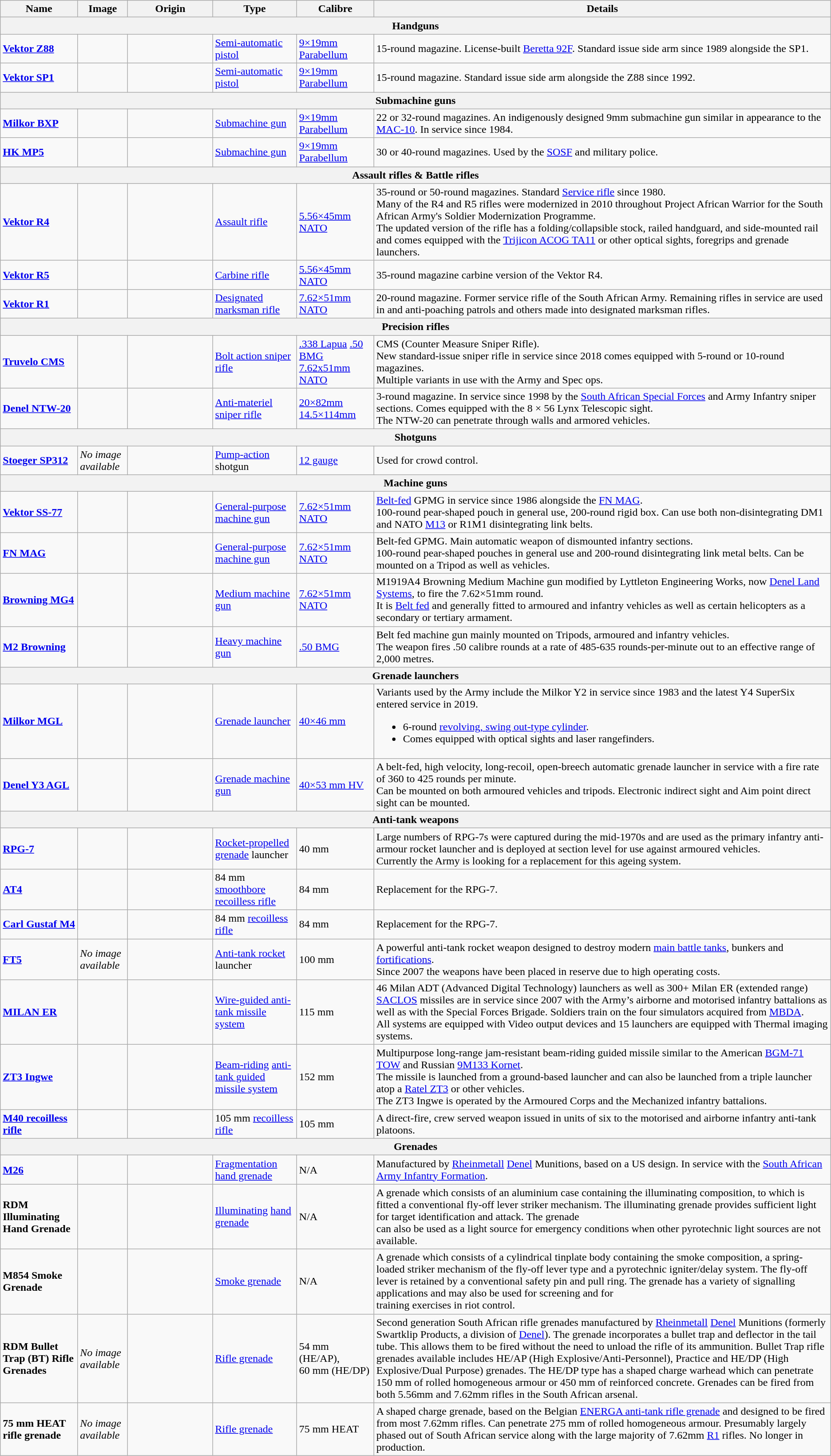<table class="wikitable">
<tr bgco>
<th>Name</th>
<th>Image</th>
<th scope="col" style="width: 120px;">Origin</th>
<th>Type</th>
<th>Calibre</th>
<th>Details</th>
</tr>
<tr>
<th colspan="6">Handguns</th>
</tr>
<tr>
<td><strong><a href='#'>Vektor Z88</a></strong></td>
<td></td>
<td><small></small></td>
<td><a href='#'>Semi-automatic pistol</a></td>
<td><a href='#'>9×19mm Parabellum</a></td>
<td>15-round magazine. License-built <a href='#'>Beretta 92F</a>. Standard issue side arm since 1989 alongside the SP1.</td>
</tr>
<tr>
<td><strong><a href='#'>Vektor SP1</a></strong></td>
<td></td>
<td><small></small></td>
<td><a href='#'>Semi-automatic pistol</a></td>
<td><a href='#'>9×19mm Parabellum</a></td>
<td>15-round magazine. Standard issue side arm alongside the Z88 since 1992.</td>
</tr>
<tr>
<th colspan="6">Submachine guns</th>
</tr>
<tr>
<td><strong><a href='#'>Milkor BXP</a></strong></td>
<td></td>
<td><small></small></td>
<td><a href='#'>Submachine gun</a></td>
<td><a href='#'>9×19mm Parabellum</a></td>
<td>22 or 32-round magazines. An indigenously designed 9mm submachine gun similar in appearance to the <a href='#'>MAC-10</a>. In service since 1984.</td>
</tr>
<tr>
<td><a href='#'><strong>HK MP5</strong></a></td>
<td></td>
<td><small></small></td>
<td><a href='#'>Submachine gun</a></td>
<td><a href='#'>9×19mm Parabellum</a></td>
<td>30 or 40-round magazines. Used by the <a href='#'>SOSF</a> and military police.</td>
</tr>
<tr>
<th colspan="6">Assault rifles & Battle rifles</th>
</tr>
<tr>
<td><strong><a href='#'>Vektor R4</a></strong></td>
<td><br></td>
<td><small></small></td>
<td><a href='#'>Assault rifle</a></td>
<td><a href='#'>5.56×45mm NATO</a></td>
<td>35-round or 50-round magazines. Standard <a href='#'>Service rifle</a> since 1980.<br>Many of the R4 and R5 rifles were modernized in 2010 throughout Project African Warrior for the South African Army's Soldier Modernization Programme.<br>The updated version of the rifle has a folding/collapsible stock, railed handguard, and side-mounted rail and comes equipped with the <a href='#'>Trijicon ACOG TA11</a> or other optical sights, foregrips and grenade launchers.</td>
</tr>
<tr>
<td><strong><a href='#'>Vektor R5</a></strong></td>
<td></td>
<td><small></small></td>
<td><a href='#'>Carbine rifle</a></td>
<td><a href='#'>5.56×45mm NATO</a></td>
<td>35-round magazine carbine version of the Vektor R4.</td>
</tr>
<tr>
<td><strong><a href='#'>Vektor R1</a></strong></td>
<td></td>
<td><small></small></td>
<td><a href='#'>Designated marksman rifle</a></td>
<td><a href='#'>7.62×51mm NATO</a></td>
<td>20-round magazine. Former service rifle of the South African Army. Remaining rifles in service are used in and anti-poaching patrols and others made into designated marksman rifles.</td>
</tr>
<tr>
<th colspan="6"><strong>Precision rifles</strong></th>
</tr>
<tr>
<td><strong><a href='#'>Truvelo CMS</a></strong></td>
<td></td>
<td><small></small></td>
<td><a href='#'>Bolt action sniper rifle</a></td>
<td><a href='#'>.338 Lapua</a> <a href='#'>.50 BMG</a> <a href='#'>7.62x51mm NATO</a></td>
<td>CMS (Counter Measure Sniper Rifle).<br>New standard-issue sniper rifle in service since 2018 comes equipped with 5-round or 10-round magazines.<br>Multiple variants in use with the Army and Spec ops.</td>
</tr>
<tr>
<td><strong><a href='#'>Denel NTW-20</a></strong></td>
<td></td>
<td><small></small></td>
<td><a href='#'>Anti-materiel sniper rifle</a></td>
<td><a href='#'>20×82mm</a> <a href='#'>14.5×114mm</a></td>
<td>3-round magazine. In service since 1998 by the <a href='#'>South African Special Forces</a> and Army Infantry sniper sections. Comes equipped with the 8 × 56 Lynx Telescopic sight.<br>The NTW-20 can penetrate through walls and armored vehicles.</td>
</tr>
<tr>
<th colspan="6">Shotguns</th>
</tr>
<tr>
<td><strong><a href='#'>Stoeger SP312</a></strong></td>
<td><em>No image available</em></td>
<td><small></small></td>
<td><a href='#'>Pump-action</a> shotgun</td>
<td><a href='#'>12 gauge</a></td>
<td>Used for crowd control.</td>
</tr>
<tr>
<th colspan="6">Machine guns</th>
</tr>
<tr>
<td><strong><a href='#'>Vektor SS-77</a></strong></td>
<td></td>
<td><small></small></td>
<td><a href='#'>General-purpose machine gun</a></td>
<td><a href='#'>7.62×51mm NATO</a></td>
<td><a href='#'>Belt-fed</a> GPMG in service since 1986 alongside the <a href='#'>FN MAG</a>.<br>100-round pear-shaped pouch in general use, 200-round rigid box.
Can use both non-disintegrating DM1 and NATO <a href='#'>M13</a> or R1M1 disintegrating link belts.</td>
</tr>
<tr>
<td><strong><a href='#'>FN MAG</a></strong></td>
<td></td>
<td><small></small></td>
<td><a href='#'>General-purpose machine gun</a></td>
<td><a href='#'>7.62×51mm NATO</a></td>
<td>Belt-fed GPMG. Main automatic weapon of dismounted infantry sections.<br>100-round pear-shaped pouches in general use and 200-round disintegrating link metal belts.
Can be mounted on a Tripod as well as vehicles.</td>
</tr>
<tr>
<td><strong><a href='#'>Browning MG4</a></strong></td>
<td></td>
<td><small></small> <br><small></small></td>
<td><a href='#'>Medium machine gun</a></td>
<td><a href='#'>7.62×51mm NATO</a></td>
<td>M1919A4 Browning Medium Machine gun modified by Lyttleton Engineering Works, now <a href='#'>Denel Land Systems</a>, to fire the 7.62×51mm round.<br>It is <a href='#'>Belt fed</a> and generally fitted to armoured and infantry vehicles as well as certain helicopters as a secondary or tertiary armament.</td>
</tr>
<tr>
<td><strong><a href='#'>M2 Browning</a></strong></td>
<td></td>
<td><small></small>  <small></small></td>
<td><a href='#'>Heavy machine gun</a></td>
<td><a href='#'>.50 BMG</a></td>
<td>Belt fed machine gun mainly mounted on Tripods, armoured and infantry vehicles.<br>The weapon fires .50 calibre rounds at a rate of 485-635 rounds-per-minute out to an effective range of 2,000 metres.</td>
</tr>
<tr>
<th colspan="6">Grenade launchers</th>
</tr>
<tr>
<td><strong><a href='#'>Milkor MGL</a></strong></td>
<td></td>
<td><small></small></td>
<td><a href='#'>Grenade launcher</a></td>
<td><a href='#'>40×46 mm</a></td>
<td>Variants used by the Army include the Milkor Y2 in service since 1983 and the latest Y4 SuperSix entered service in 2019.<br><ul><li>6-round <a href='#'>revolving, swing out-type cylinder</a>.</li><li>Comes equipped with optical sights and laser rangefinders.</li></ul></td>
</tr>
<tr>
<td><strong><a href='#'>Denel Y3 AGL</a></strong></td>
<td></td>
<td><small></small></td>
<td><a href='#'>Grenade machine gun</a></td>
<td><a href='#'>40×53 mm HV</a></td>
<td>A belt-fed, high velocity, long-recoil, open-breech automatic grenade launcher in service with a fire rate of 360 to 425 rounds per minute.<br>Can be mounted on both armoured vehicles and tripods. Electronic indirect sight and Aim point direct sight can be mounted.</td>
</tr>
<tr>
<th colspan="6">Anti-tank weapons</th>
</tr>
<tr>
<td><strong><a href='#'>RPG-7</a></strong></td>
<td></td>
<td><small></small></td>
<td><a href='#'>Rocket-propelled grenade</a> launcher</td>
<td>40 mm</td>
<td>Large numbers of RPG-7s were captured during the mid-1970s and are used as the primary infantry anti-armour rocket launcher and is deployed at section level for use against armoured vehicles.<br>Currently the Army is looking for a replacement for this ageing system.</td>
</tr>
<tr>
<td><strong><a href='#'>AT4</a></strong></td>
<td></td>
<td><small></small></td>
<td>84 mm <a href='#'>smoothbore</a> <a href='#'>recoilless rifle</a></td>
<td>84 mm</td>
<td>Replacement for the RPG-7.</td>
</tr>
<tr>
<td><strong><a href='#'>Carl Gustaf M4</a></strong></td>
<td></td>
<td><small></small></td>
<td>84 mm <a href='#'>recoilless rifle</a></td>
<td>84 mm</td>
<td>Replacement for the RPG-7.</td>
</tr>
<tr>
<td><a href='#'><strong>FT5</strong></a></td>
<td><em>No image available</em></td>
<td></td>
<td><a href='#'>Anti-tank rocket</a> launcher</td>
<td>100 mm</td>
<td>A powerful anti-tank rocket weapon designed to destroy modern <a href='#'>main battle tanks</a>, bunkers and <a href='#'>fortifications</a>.<br>Since 2007 the weapons have been placed in reserve due to high operating costs.</td>
</tr>
<tr>
<td><strong><a href='#'>MILAN ER</a></strong></td>
<td></td>
<td><small></small></td>
<td><a href='#'>Wire-guided anti-tank missile system</a></td>
<td>115 mm</td>
<td>46 Milan ADT (Advanced Digital Technology) launchers as well as 300+ Milan ER (extended range) <a href='#'>SACLOS</a> missiles are in service since 2007 with the Army’s airborne and motorised infantry battalions as well as with the Special Forces Brigade. Soldiers train on the four simulators acquired from <a href='#'>MBDA</a>.<br>All systems are equipped with Video output devices and 15 launchers are equipped with Thermal imaging systems.</td>
</tr>
<tr>
<td><strong><a href='#'>ZT3 Ingwe</a></strong></td>
<td></td>
<td><small></small></td>
<td><a href='#'>Beam-riding</a> <a href='#'>anti-tank guided missile system</a></td>
<td>152 mm</td>
<td>Multipurpose long-range jam-resistant beam-riding guided missile similar to the American <a href='#'>BGM-71 TOW</a> and Russian <a href='#'>9M133 Kornet</a>.<br>The missile is launched from a ground-based launcher and can also be launched from a triple launcher atop a <a href='#'>Ratel ZT3</a> or other vehicles.<br>The ZT3 Ingwe is operated by the Armoured Corps and the Mechanized infantry battalions.</td>
</tr>
<tr>
<td><strong><a href='#'>M40 recoilless rifle</a></strong></td>
<td></td>
<td><small></small></td>
<td>105 mm <a href='#'>recoilless rifle</a></td>
<td>105 mm</td>
<td>A direct-fire, crew served weapon issued in units of six to the motorised and airborne infantry anti-tank platoons.</td>
</tr>
<tr>
<th colspan="6">Grenades</th>
</tr>
<tr>
<td><a href='#'><strong>M26</strong></a></td>
<td></td>
<td><small></small></td>
<td><a href='#'>Fragmentation hand grenade</a></td>
<td>N/A</td>
<td>Manufactured by <a href='#'>Rheinmetall</a> <a href='#'>Denel</a> Munitions, based on a US design. In service with the <a href='#'>South African Army Infantry Formation</a>.</td>
</tr>
<tr>
<td><strong>RDM Illuminating Hand Grenade</strong></td>
<td></td>
<td><small></small></td>
<td><a href='#'>Illuminating</a> <a href='#'>hand grenade</a></td>
<td>N/A</td>
<td>A grenade which consists of an aluminium case containing the illuminating composition, to which is fitted a conventional fly-off lever striker mechanism. The illuminating grenade provides sufficient light for target identification and attack. The grenade<br>can also be used as a light source for emergency conditions when other pyrotechnic light sources are not
available.</td>
</tr>
<tr>
<td><strong>M854 Smoke Grenade</strong></td>
<td></td>
<td><small></small></td>
<td><a href='#'>Smoke grenade</a></td>
<td>N/A</td>
<td>A grenade which consists of a cylindrical tinplate body containing the smoke composition, a spring-loaded striker mechanism of the fly-off lever type and a pyrotechnic igniter/delay system. The fly-off lever is retained by a conventional safety pin and pull ring. The grenade has a variety of signalling applications and may also be used for screening and for<br>training exercises in riot control.</td>
</tr>
<tr>
<td><strong>RDM Bullet Trap (BT) Rifle Grenades</strong></td>
<td><em>No image available</em></td>
<td><small></small></td>
<td><a href='#'>Rifle grenade</a></td>
<td>54 mm (HE/AP), 60 mm (HE/DP)</td>
<td>Second generation South African rifle grenades manufactured by <a href='#'>Rheinmetall</a> <a href='#'>Denel</a> Munitions (formerly Swartklip Products, a division of <a href='#'>Denel</a>). The grenade incorporates a bullet trap and deflector in the tail tube. This allows them to be fired without the need to unload the rifle of its ammunition. Bullet Trap rifle grenades available includes HE/AP (High Explosive/Anti-Personnel), Practice and HE/DP (High Explosive/Dual Purpose) grenades. The HE/DP type has a shaped charge warhead which can penetrate 150 mm of rolled homogeneous armour or 450 mm of reinforced concrete. Grenades can be fired from both 5.56mm and 7.62mm rifles in the South African arsenal.</td>
</tr>
<tr>
<td><strong>75 mm HEAT rifle grenade</strong></td>
<td><em>No image available</em></td>
<td><small></small></td>
<td><a href='#'>Rifle grenade</a></td>
<td>75 mm HEAT</td>
<td>A shaped charge grenade, based on the Belgian <a href='#'>ENERGA anti-tank rifle grenade</a> and designed to be fired from most 7.62mm rifles. Can penetrate 275 mm of rolled homogeneous armour. Presumably largely phased out of South African service along with the large majority of 7.62mm <a href='#'>R1</a> rifles. No longer in production.</td>
</tr>
</table>
